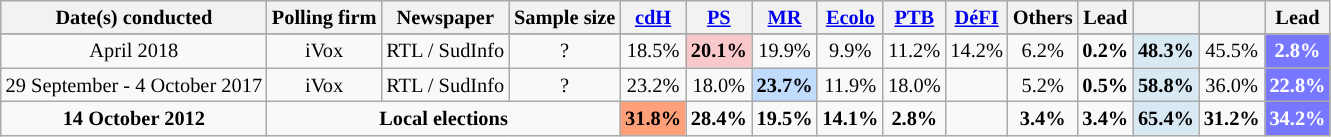<table class="wikitable sortable" style="text-align:center; font-size:85%; line-height:16px;">
<tr style="background-color:#E9E9E9">
<th rowspan="1">Date(s) conducted</th>
<th rowspan="1">Polling firm</th>
<th rowspan="1">Newspaper</th>
<th rowspan="1">Sample size</th>
<th><a href='#'><span>cdH</span></a></th>
<th><a href='#'><span>PS</span></a></th>
<th><a href='#'><span>MR</span></a></th>
<th><a href='#'><span>Ecolo</span></a></th>
<th><a href='#'><span>PTB</span></a></th>
<th><a href='#'><span>DéFI</span></a></th>
<th rowspan="1">Others</th>
<th rowspan="1">Lead</th>
<th></th>
<th></th>
<th rowspan="1">Lead</th>
</tr>
<tr style="background:#EFEFEF; font-weight:bold;">
</tr>
<tr>
<td>April 2018</td>
<td>iVox</td>
<td>RTL / SudInfo </td>
<td>?</td>
<td>18.5%</td>
<td style="background:#F9C8CA"><strong>20.1%</strong></td>
<td>19.9%</td>
<td>9.9%</td>
<td>11.2%</td>
<td>14.2%</td>
<td>6.2%</td>
<td style="background:"><strong>0.2%</strong></td>
<td style="background:#D9E9F4"><strong>48.3%</strong></td>
<td>45.5%</td>
<td style="background:#7777FF;color:white;"><strong>2.8%</strong></td>
</tr>
<tr>
<td>29 September - 4 October 2017</td>
<td>iVox</td>
<td>RTL / SudInfo </td>
<td>?</td>
<td>23.2%</td>
<td>18.0%</td>
<td style="background:#C0DBFC"><strong>23.7%</strong></td>
<td>11.9%</td>
<td>18.0%</td>
<td></td>
<td>5.2%</td>
<td style="background:"><strong>0.5%</strong></td>
<td style="background:#D9E9F4"><strong>58.8%</strong></td>
<td>36.0%</td>
<td style="background:#7777FF;color:white;"><strong>22.8%</strong></td>
</tr>
<tr>
<td><strong>14 October 2012</strong></td>
<td colspan="3"><strong>Local elections</strong></td>
<td style="background:#FFA07A"><strong>31.8%</strong></td>
<td><strong>28.4%</strong></td>
<td><strong>19.5%</strong></td>
<td><strong>14.1%</strong></td>
<td><strong>2.8%</strong></td>
<td></td>
<td><strong>3.4%</strong></td>
<td style="background:"><strong>3.4%</strong></td>
<td style="background:#D9E9F4"><strong>65.4%</strong></td>
<td><strong>31.2%</strong></td>
<td style="background:#7777FF;color:white;"><strong>34.2%</strong></td>
</tr>
</table>
